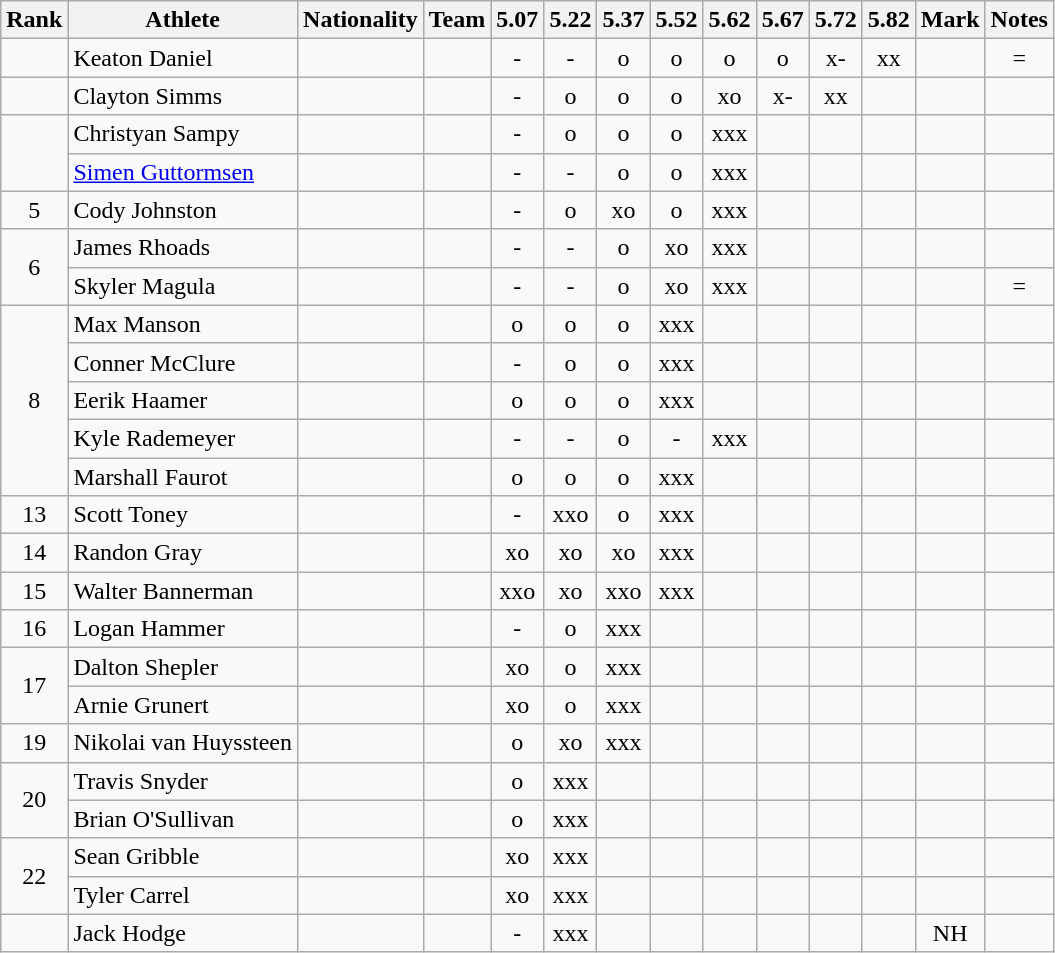<table class="wikitable sortable plainrowheaders" style="text-align:center">
<tr>
<th scope="col">Rank</th>
<th scope="col">Athlete</th>
<th scope="col">Nationality</th>
<th scope="col">Team</th>
<th>5.07</th>
<th>5.22</th>
<th>5.37</th>
<th>5.52</th>
<th>5.62</th>
<th>5.67</th>
<th>5.72</th>
<th>5.82</th>
<th scope="col">Mark</th>
<th scope="col">Notes</th>
</tr>
<tr>
<td></td>
<td align=left>Keaton Daniel</td>
<td align=left></td>
<td></td>
<td>-</td>
<td>-</td>
<td>o</td>
<td>o</td>
<td>o</td>
<td>o</td>
<td>x-</td>
<td>xx</td>
<td></td>
<td>=</td>
</tr>
<tr>
<td></td>
<td align=left>Clayton Simms</td>
<td align=left></td>
<td></td>
<td>-</td>
<td>o</td>
<td>o</td>
<td>o</td>
<td>xo</td>
<td>x-</td>
<td>xx</td>
<td></td>
<td></td>
<td></td>
</tr>
<tr>
<td rowspan=2></td>
<td align=left>Christyan Sampy</td>
<td align=left></td>
<td></td>
<td>-</td>
<td>o</td>
<td>o</td>
<td>o</td>
<td>xxx</td>
<td></td>
<td></td>
<td></td>
<td></td>
<td></td>
</tr>
<tr>
<td align=left><a href='#'>Simen Guttormsen</a></td>
<td align=left></td>
<td></td>
<td>-</td>
<td>-</td>
<td>o</td>
<td>o</td>
<td>xxx</td>
<td></td>
<td></td>
<td></td>
<td></td>
<td></td>
</tr>
<tr>
<td>5</td>
<td align=left>Cody Johnston</td>
<td align=left></td>
<td></td>
<td>-</td>
<td>o</td>
<td>xo</td>
<td>o</td>
<td>xxx</td>
<td></td>
<td></td>
<td></td>
<td></td>
<td></td>
</tr>
<tr>
<td rowspan=2>6</td>
<td align=left>James Rhoads</td>
<td align=left></td>
<td></td>
<td>-</td>
<td>-</td>
<td>o</td>
<td>xo</td>
<td>xxx</td>
<td></td>
<td></td>
<td></td>
<td></td>
<td></td>
</tr>
<tr>
<td align=left>Skyler Magula</td>
<td align=left></td>
<td></td>
<td>-</td>
<td>-</td>
<td>o</td>
<td>xo</td>
<td>xxx</td>
<td></td>
<td></td>
<td></td>
<td></td>
<td>=</td>
</tr>
<tr>
<td rowspan=5>8</td>
<td align=left>Max Manson</td>
<td align=left></td>
<td></td>
<td>o</td>
<td>o</td>
<td>o</td>
<td>xxx</td>
<td></td>
<td></td>
<td></td>
<td></td>
<td></td>
<td></td>
</tr>
<tr>
<td align=left>Conner McClure</td>
<td align=left></td>
<td></td>
<td>-</td>
<td>o</td>
<td>o</td>
<td>xxx</td>
<td></td>
<td></td>
<td></td>
<td></td>
<td></td>
<td></td>
</tr>
<tr>
<td align=left>Eerik Haamer</td>
<td align=left></td>
<td></td>
<td>o</td>
<td>o</td>
<td>o</td>
<td>xxx</td>
<td></td>
<td></td>
<td></td>
<td></td>
<td></td>
<td></td>
</tr>
<tr>
<td align=left>Kyle Rademeyer</td>
<td align=left></td>
<td></td>
<td>-</td>
<td>-</td>
<td>o</td>
<td>-</td>
<td>xxx</td>
<td></td>
<td></td>
<td></td>
<td></td>
<td></td>
</tr>
<tr>
<td align=left>Marshall Faurot</td>
<td align=left></td>
<td></td>
<td>o</td>
<td>o</td>
<td>o</td>
<td>xxx</td>
<td></td>
<td></td>
<td></td>
<td></td>
<td></td>
<td></td>
</tr>
<tr>
<td>13</td>
<td align=left>Scott Toney</td>
<td align=left></td>
<td></td>
<td>-</td>
<td>xxo</td>
<td>o</td>
<td>xxx</td>
<td></td>
<td></td>
<td></td>
<td></td>
<td></td>
<td></td>
</tr>
<tr>
<td>14</td>
<td align=left>Randon Gray</td>
<td align=left></td>
<td></td>
<td>xo</td>
<td>xo</td>
<td>xo</td>
<td>xxx</td>
<td></td>
<td></td>
<td></td>
<td></td>
<td></td>
<td></td>
</tr>
<tr>
<td>15</td>
<td align=left>Walter Bannerman</td>
<td align=left></td>
<td></td>
<td>xxo</td>
<td>xo</td>
<td>xxo</td>
<td>xxx</td>
<td></td>
<td></td>
<td></td>
<td></td>
<td></td>
<td></td>
</tr>
<tr>
<td>16</td>
<td align=left>Logan Hammer</td>
<td align=left></td>
<td></td>
<td>-</td>
<td>o</td>
<td>xxx</td>
<td></td>
<td></td>
<td></td>
<td></td>
<td></td>
<td></td>
<td></td>
</tr>
<tr>
<td rowspan=2>17</td>
<td align=left>Dalton Shepler</td>
<td align=left></td>
<td></td>
<td>xo</td>
<td>o</td>
<td>xxx</td>
<td></td>
<td></td>
<td></td>
<td></td>
<td></td>
<td></td>
<td></td>
</tr>
<tr>
<td align=left>Arnie Grunert</td>
<td align=left></td>
<td></td>
<td>xo</td>
<td>o</td>
<td>xxx</td>
<td></td>
<td></td>
<td></td>
<td></td>
<td></td>
<td></td>
<td></td>
</tr>
<tr>
<td>19</td>
<td align=left>Nikolai van Huyssteen</td>
<td align=left></td>
<td></td>
<td>o</td>
<td>xo</td>
<td>xxx</td>
<td></td>
<td></td>
<td></td>
<td></td>
<td></td>
<td></td>
<td></td>
</tr>
<tr>
<td rowspan=2>20</td>
<td align=left>Travis Snyder</td>
<td align=left></td>
<td></td>
<td>o</td>
<td>xxx</td>
<td></td>
<td></td>
<td></td>
<td></td>
<td></td>
<td></td>
<td></td>
<td></td>
</tr>
<tr>
<td align=left>Brian O'Sullivan</td>
<td align=left></td>
<td></td>
<td>o</td>
<td>xxx</td>
<td></td>
<td></td>
<td></td>
<td></td>
<td></td>
<td></td>
<td></td>
<td></td>
</tr>
<tr>
<td rowspan=2>22</td>
<td align=left>Sean Gribble</td>
<td align=left></td>
<td></td>
<td>xo</td>
<td>xxx</td>
<td></td>
<td></td>
<td></td>
<td></td>
<td></td>
<td></td>
<td></td>
<td></td>
</tr>
<tr>
<td align=left>Tyler Carrel</td>
<td align=left></td>
<td></td>
<td>xo</td>
<td>xxx</td>
<td></td>
<td></td>
<td></td>
<td></td>
<td></td>
<td></td>
<td></td>
<td></td>
</tr>
<tr>
<td></td>
<td align=left>Jack Hodge</td>
<td align=left></td>
<td></td>
<td>-</td>
<td>xxx</td>
<td></td>
<td></td>
<td></td>
<td></td>
<td></td>
<td></td>
<td>NH</td>
<td></td>
</tr>
</table>
